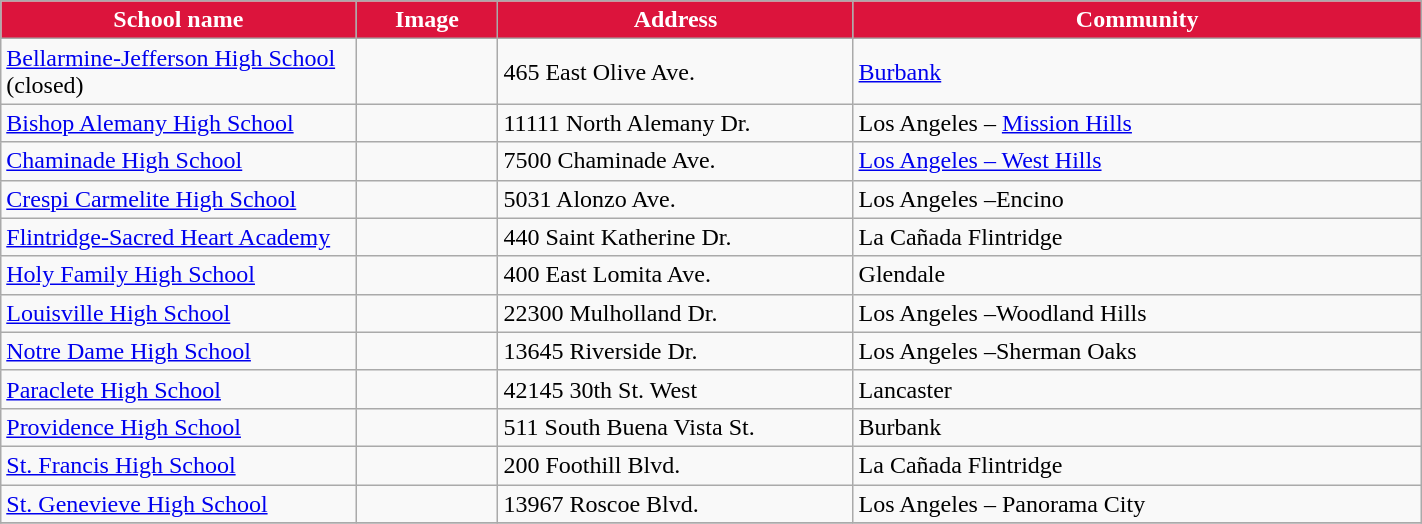<table class="wikitable sortable" style="width:75%">
<tr>
<th style="background:crimson; color:white;" width="25%"><strong>School name</strong></th>
<th style="background:crimson; color:white;" width="10%"><strong>Image</strong></th>
<th style="background:crimson; color:white;" width="25%"><strong>Address</strong></th>
<th style="background:crimson; color:white;" width="15"><strong>Community</strong></th>
</tr>
<tr>
<td><a href='#'>Bellarmine-Jefferson High School</a> (closed)</td>
<td></td>
<td>465 East Olive Ave.</td>
<td><a href='#'>Burbank</a></td>
</tr>
<tr>
<td><a href='#'>Bishop Alemany High School</a></td>
<td></td>
<td>11111 North Alemany Dr.</td>
<td>Los Angeles – <a href='#'>Mission Hills</a></td>
</tr>
<tr>
<td><a href='#'>Chaminade High School</a></td>
<td></td>
<td>7500 Chaminade Ave.</td>
<td><a href='#'>Los Angeles – West Hills</a></td>
</tr>
<tr>
<td><a href='#'>Crespi Carmelite High School</a></td>
<td></td>
<td>5031 Alonzo Ave.</td>
<td>Los Angeles –Encino</td>
</tr>
<tr>
<td><a href='#'>Flintridge-Sacred Heart Academy</a></td>
<td></td>
<td>440 Saint Katherine Dr.</td>
<td>La Cañada Flintridge</td>
</tr>
<tr>
<td><a href='#'>Holy Family High School</a></td>
<td></td>
<td>400 East Lomita Ave.</td>
<td>Glendale</td>
</tr>
<tr>
<td><a href='#'>Louisville High School</a></td>
<td></td>
<td>22300 Mulholland Dr.</td>
<td>Los Angeles –Woodland Hills</td>
</tr>
<tr>
<td><a href='#'>Notre Dame High School</a></td>
<td></td>
<td>13645 Riverside Dr.</td>
<td>Los Angeles –Sherman Oaks</td>
</tr>
<tr>
<td><a href='#'>Paraclete High School</a></td>
<td></td>
<td>42145 30th St. West</td>
<td>Lancaster</td>
</tr>
<tr>
<td><a href='#'>Providence High School</a></td>
<td></td>
<td>511 South Buena Vista St.</td>
<td>Burbank</td>
</tr>
<tr>
<td><a href='#'>St. Francis High School</a></td>
<td></td>
<td>200 Foothill Blvd.</td>
<td>La Cañada Flintridge</td>
</tr>
<tr>
<td><a href='#'>St. Genevieve High School</a></td>
<td></td>
<td>13967 Roscoe Blvd.</td>
<td>Los Angeles – Panorama City</td>
</tr>
<tr ->
</tr>
</table>
